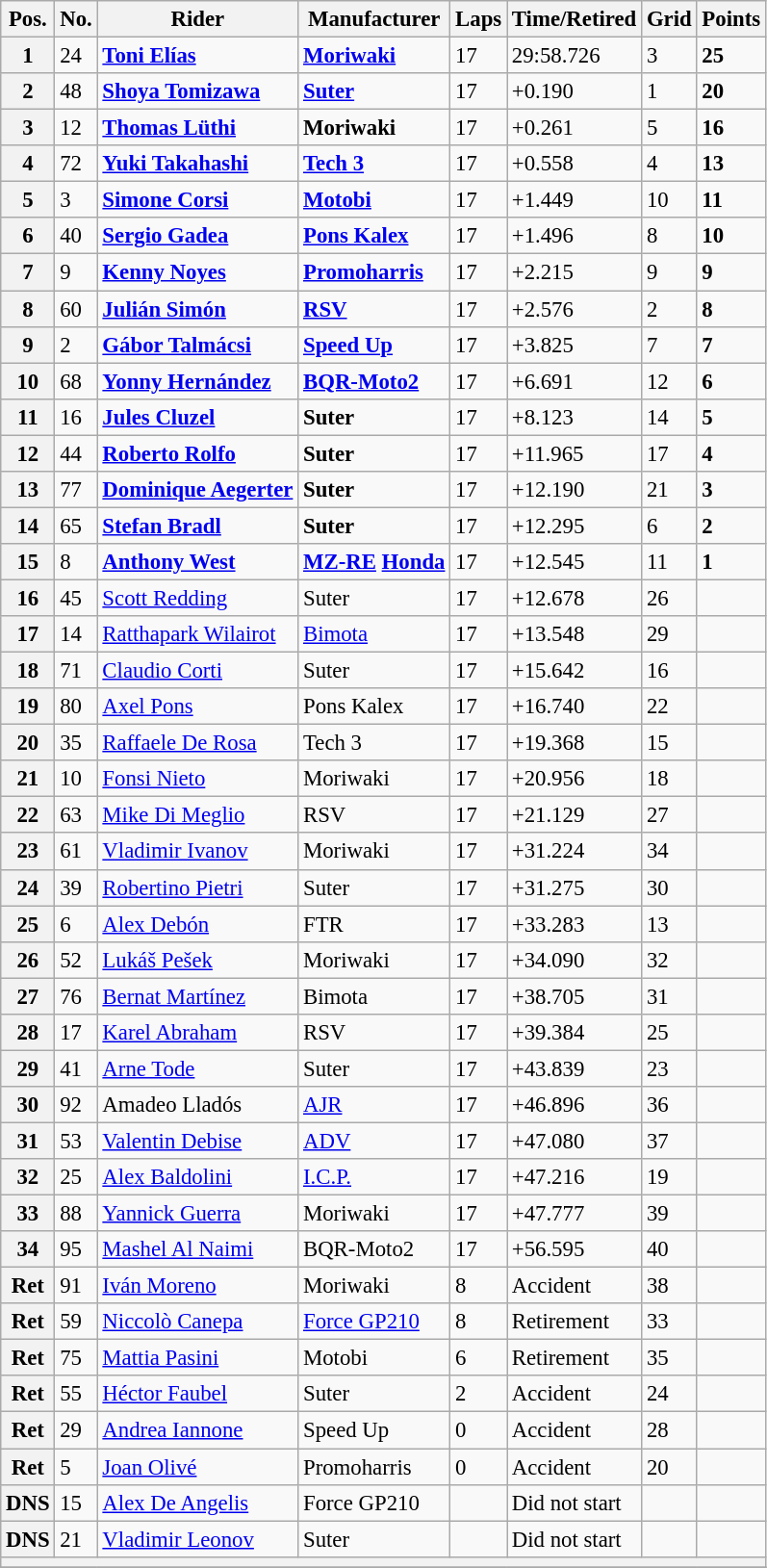<table class="wikitable" style="font-size: 95%;">
<tr>
<th>Pos.</th>
<th>No.</th>
<th>Rider</th>
<th>Manufacturer</th>
<th>Laps</th>
<th>Time/Retired</th>
<th>Grid</th>
<th>Points</th>
</tr>
<tr>
<th>1</th>
<td>24</td>
<td> <strong><a href='#'>Toni Elías</a></strong></td>
<td><strong><a href='#'>Moriwaki</a></strong></td>
<td>17</td>
<td>29:58.726</td>
<td>3</td>
<td><strong>25</strong></td>
</tr>
<tr>
<th>2</th>
<td>48</td>
<td> <strong><a href='#'>Shoya Tomizawa</a></strong></td>
<td><strong><a href='#'>Suter</a></strong></td>
<td>17</td>
<td>+0.190</td>
<td>1</td>
<td><strong>20</strong></td>
</tr>
<tr>
<th>3</th>
<td>12</td>
<td> <strong><a href='#'>Thomas Lüthi</a></strong></td>
<td><strong>Moriwaki</strong></td>
<td>17</td>
<td>+0.261</td>
<td>5</td>
<td><strong>16</strong></td>
</tr>
<tr>
<th>4</th>
<td>72</td>
<td> <strong><a href='#'>Yuki Takahashi</a></strong></td>
<td><strong><a href='#'>Tech 3</a></strong></td>
<td>17</td>
<td>+0.558</td>
<td>4</td>
<td><strong>13</strong></td>
</tr>
<tr>
<th>5</th>
<td>3</td>
<td> <strong><a href='#'>Simone Corsi</a></strong></td>
<td><strong><a href='#'>Motobi</a></strong></td>
<td>17</td>
<td>+1.449</td>
<td>10</td>
<td><strong>11</strong></td>
</tr>
<tr>
<th>6</th>
<td>40</td>
<td> <strong><a href='#'>Sergio Gadea</a></strong></td>
<td><strong><a href='#'>Pons Kalex</a></strong></td>
<td>17</td>
<td>+1.496</td>
<td>8</td>
<td><strong>10</strong></td>
</tr>
<tr>
<th>7</th>
<td>9</td>
<td> <strong><a href='#'>Kenny Noyes</a></strong></td>
<td><strong><a href='#'>Promoharris</a></strong></td>
<td>17</td>
<td>+2.215</td>
<td>9</td>
<td><strong>9</strong></td>
</tr>
<tr>
<th>8</th>
<td>60</td>
<td> <strong><a href='#'>Julián Simón</a></strong></td>
<td><strong><a href='#'>RSV</a></strong></td>
<td>17</td>
<td>+2.576</td>
<td>2</td>
<td><strong>8</strong></td>
</tr>
<tr>
<th>9</th>
<td>2</td>
<td> <strong><a href='#'>Gábor Talmácsi</a></strong></td>
<td><strong><a href='#'>Speed Up</a></strong></td>
<td>17</td>
<td>+3.825</td>
<td>7</td>
<td><strong>7</strong></td>
</tr>
<tr>
<th>10</th>
<td>68</td>
<td> <strong><a href='#'>Yonny Hernández</a></strong></td>
<td><strong><a href='#'>BQR-Moto2</a></strong></td>
<td>17</td>
<td>+6.691</td>
<td>12</td>
<td><strong>6</strong></td>
</tr>
<tr>
<th>11</th>
<td>16</td>
<td> <strong><a href='#'>Jules Cluzel</a></strong></td>
<td><strong>Suter</strong></td>
<td>17</td>
<td>+8.123</td>
<td>14</td>
<td><strong>5</strong></td>
</tr>
<tr>
<th>12</th>
<td>44</td>
<td> <strong><a href='#'>Roberto Rolfo</a></strong></td>
<td><strong>Suter</strong></td>
<td>17</td>
<td>+11.965</td>
<td>17</td>
<td><strong>4</strong></td>
</tr>
<tr>
<th>13</th>
<td>77</td>
<td> <strong><a href='#'>Dominique Aegerter</a></strong></td>
<td><strong>Suter</strong></td>
<td>17</td>
<td>+12.190</td>
<td>21</td>
<td><strong>3</strong></td>
</tr>
<tr>
<th>14</th>
<td>65</td>
<td> <strong><a href='#'>Stefan Bradl</a></strong></td>
<td><strong>Suter</strong></td>
<td>17</td>
<td>+12.295</td>
<td>6</td>
<td><strong>2</strong></td>
</tr>
<tr>
<th>15</th>
<td>8</td>
<td> <strong><a href='#'>Anthony West</a></strong></td>
<td><strong><a href='#'>MZ-RE</a> <a href='#'>Honda</a></strong></td>
<td>17</td>
<td>+12.545</td>
<td>11</td>
<td><strong>1</strong></td>
</tr>
<tr>
<th>16</th>
<td>45</td>
<td> <a href='#'>Scott Redding</a></td>
<td>Suter</td>
<td>17</td>
<td>+12.678</td>
<td>26</td>
<td></td>
</tr>
<tr>
<th>17</th>
<td>14</td>
<td> <a href='#'>Ratthapark Wilairot</a></td>
<td><a href='#'>Bimota</a></td>
<td>17</td>
<td>+13.548</td>
<td>29</td>
<td></td>
</tr>
<tr>
<th>18</th>
<td>71</td>
<td> <a href='#'>Claudio Corti</a></td>
<td>Suter</td>
<td>17</td>
<td>+15.642</td>
<td>16</td>
<td></td>
</tr>
<tr>
<th>19</th>
<td>80</td>
<td> <a href='#'>Axel Pons</a></td>
<td>Pons Kalex</td>
<td>17</td>
<td>+16.740</td>
<td>22</td>
<td></td>
</tr>
<tr>
<th>20</th>
<td>35</td>
<td> <a href='#'>Raffaele De Rosa</a></td>
<td>Tech 3</td>
<td>17</td>
<td>+19.368</td>
<td>15</td>
<td></td>
</tr>
<tr>
<th>21</th>
<td>10</td>
<td> <a href='#'>Fonsi Nieto</a></td>
<td>Moriwaki</td>
<td>17</td>
<td>+20.956</td>
<td>18</td>
<td></td>
</tr>
<tr>
<th>22</th>
<td>63</td>
<td> <a href='#'>Mike Di Meglio</a></td>
<td>RSV</td>
<td>17</td>
<td>+21.129</td>
<td>27</td>
<td></td>
</tr>
<tr>
<th>23</th>
<td>61</td>
<td> <a href='#'>Vladimir Ivanov</a></td>
<td>Moriwaki</td>
<td>17</td>
<td>+31.224</td>
<td>34</td>
<td></td>
</tr>
<tr>
<th>24</th>
<td>39</td>
<td> <a href='#'>Robertino Pietri</a></td>
<td>Suter</td>
<td>17</td>
<td>+31.275</td>
<td>30</td>
<td></td>
</tr>
<tr>
<th>25</th>
<td>6</td>
<td> <a href='#'>Alex Debón</a></td>
<td>FTR</td>
<td>17</td>
<td>+33.283</td>
<td>13</td>
<td></td>
</tr>
<tr>
<th>26</th>
<td>52</td>
<td> <a href='#'>Lukáš Pešek</a></td>
<td>Moriwaki</td>
<td>17</td>
<td>+34.090</td>
<td>32</td>
<td></td>
</tr>
<tr>
<th>27</th>
<td>76</td>
<td> <a href='#'>Bernat Martínez</a></td>
<td>Bimota</td>
<td>17</td>
<td>+38.705</td>
<td>31</td>
<td></td>
</tr>
<tr>
<th>28</th>
<td>17</td>
<td> <a href='#'>Karel Abraham</a></td>
<td>RSV</td>
<td>17</td>
<td>+39.384</td>
<td>25</td>
<td></td>
</tr>
<tr>
<th>29</th>
<td>41</td>
<td> <a href='#'>Arne Tode</a></td>
<td>Suter</td>
<td>17</td>
<td>+43.839</td>
<td>23</td>
<td></td>
</tr>
<tr>
<th>30</th>
<td>92</td>
<td> Amadeo Lladós</td>
<td><a href='#'>AJR</a></td>
<td>17</td>
<td>+46.896</td>
<td>36</td>
<td></td>
</tr>
<tr>
<th>31</th>
<td>53</td>
<td> <a href='#'>Valentin Debise</a></td>
<td><a href='#'>ADV</a></td>
<td>17</td>
<td>+47.080</td>
<td>37</td>
<td></td>
</tr>
<tr>
<th>32</th>
<td>25</td>
<td> <a href='#'>Alex Baldolini</a></td>
<td><a href='#'>I.C.P.</a></td>
<td>17</td>
<td>+47.216</td>
<td>19</td>
<td></td>
</tr>
<tr>
<th>33</th>
<td>88</td>
<td> <a href='#'>Yannick Guerra</a></td>
<td>Moriwaki</td>
<td>17</td>
<td>+47.777</td>
<td>39</td>
<td></td>
</tr>
<tr>
<th>34</th>
<td>95</td>
<td> <a href='#'>Mashel Al Naimi</a></td>
<td>BQR-Moto2</td>
<td>17</td>
<td>+56.595</td>
<td>40</td>
<td></td>
</tr>
<tr>
<th>Ret</th>
<td>91</td>
<td> <a href='#'>Iván Moreno</a></td>
<td>Moriwaki</td>
<td>8</td>
<td>Accident</td>
<td>38</td>
<td></td>
</tr>
<tr>
<th>Ret</th>
<td>59</td>
<td> <a href='#'>Niccolò Canepa</a></td>
<td><a href='#'>Force GP210</a></td>
<td>8</td>
<td>Retirement</td>
<td>33</td>
<td></td>
</tr>
<tr>
<th>Ret</th>
<td>75</td>
<td> <a href='#'>Mattia Pasini</a></td>
<td>Motobi</td>
<td>6</td>
<td>Retirement</td>
<td>35</td>
<td></td>
</tr>
<tr>
<th>Ret</th>
<td>55</td>
<td> <a href='#'>Héctor Faubel</a></td>
<td>Suter</td>
<td>2</td>
<td>Accident</td>
<td>24</td>
<td></td>
</tr>
<tr>
<th>Ret</th>
<td>29</td>
<td> <a href='#'>Andrea Iannone</a></td>
<td>Speed Up</td>
<td>0</td>
<td>Accident</td>
<td>28</td>
<td></td>
</tr>
<tr>
<th>Ret</th>
<td>5</td>
<td> <a href='#'>Joan Olivé</a></td>
<td>Promoharris</td>
<td>0</td>
<td>Accident</td>
<td>20</td>
<td></td>
</tr>
<tr>
<th>DNS</th>
<td>15</td>
<td> <a href='#'>Alex De Angelis</a></td>
<td>Force GP210</td>
<td></td>
<td>Did not start</td>
<td></td>
<td></td>
</tr>
<tr>
<th>DNS</th>
<td>21</td>
<td> <a href='#'>Vladimir Leonov</a></td>
<td>Suter</td>
<td></td>
<td>Did not start</td>
<td></td>
<td></td>
</tr>
<tr>
<th colspan=8></th>
</tr>
<tr>
</tr>
</table>
